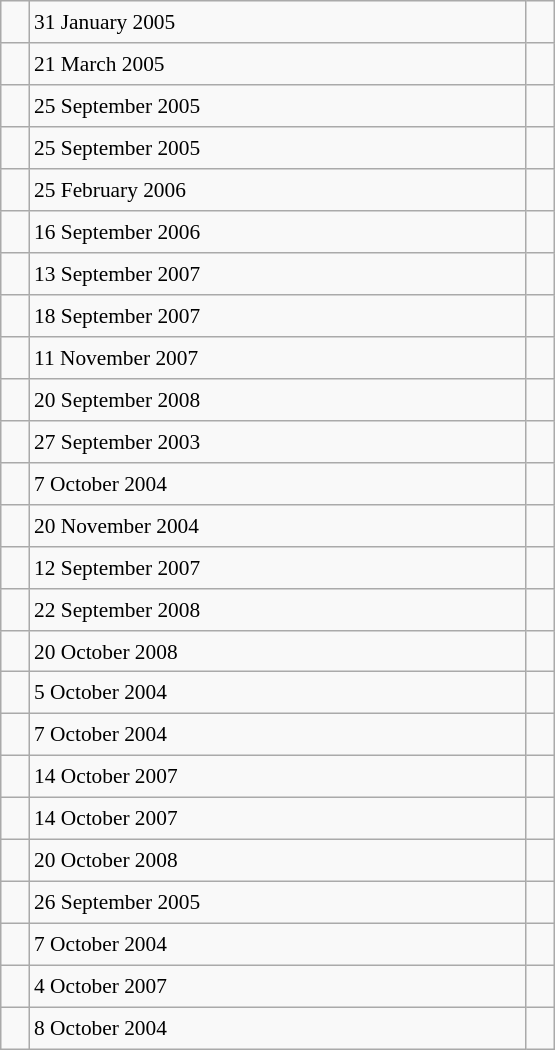<table class="wikitable" style="font-size: 89%; float: left; width: 26em; margin-right: 1em; height: 700px">
<tr>
<td></td>
<td>31 January 2005</td>
<td></td>
</tr>
<tr>
<td></td>
<td>21 March 2005</td>
<td></td>
</tr>
<tr>
<td></td>
<td>25 September 2005</td>
<td></td>
</tr>
<tr>
<td></td>
<td>25 September 2005</td>
<td></td>
</tr>
<tr>
<td></td>
<td>25 February 2006</td>
<td></td>
</tr>
<tr>
<td></td>
<td>16 September 2006</td>
<td></td>
</tr>
<tr>
<td></td>
<td>13 September 2007</td>
<td></td>
</tr>
<tr>
<td></td>
<td>18 September 2007</td>
<td></td>
</tr>
<tr>
<td></td>
<td>11 November 2007</td>
<td></td>
</tr>
<tr>
<td></td>
<td>20 September 2008</td>
<td></td>
</tr>
<tr>
<td></td>
<td>27 September 2003</td>
<td></td>
</tr>
<tr>
<td></td>
<td>7 October 2004</td>
<td></td>
</tr>
<tr>
<td></td>
<td>20 November 2004</td>
<td></td>
</tr>
<tr>
<td></td>
<td>12 September 2007</td>
<td></td>
</tr>
<tr>
<td></td>
<td>22 September 2008</td>
<td></td>
</tr>
<tr>
<td></td>
<td>20 October 2008</td>
<td></td>
</tr>
<tr>
<td></td>
<td>5 October 2004</td>
<td></td>
</tr>
<tr>
<td></td>
<td>7 October 2004</td>
<td></td>
</tr>
<tr>
<td></td>
<td>14 October 2007</td>
<td></td>
</tr>
<tr>
<td></td>
<td>14 October 2007</td>
<td></td>
</tr>
<tr>
<td></td>
<td>20 October 2008</td>
<td></td>
</tr>
<tr>
<td></td>
<td>26 September 2005</td>
<td></td>
</tr>
<tr>
<td></td>
<td>7 October 2004</td>
<td></td>
</tr>
<tr>
<td></td>
<td>4 October 2007</td>
<td></td>
</tr>
<tr>
<td></td>
<td>8 October 2004</td>
<td></td>
</tr>
</table>
